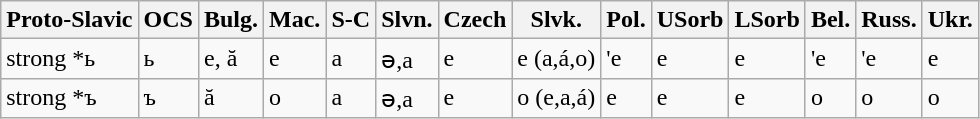<table class="wikitable">
<tr>
<th>Proto-Slavic</th>
<th>OCS</th>
<th>Bulg.</th>
<th>Mac.</th>
<th>S-C</th>
<th>Slvn.</th>
<th>Czech</th>
<th>Slvk.</th>
<th>Pol.</th>
<th>USorb</th>
<th>LSorb</th>
<th>Bel.</th>
<th>Russ.</th>
<th>Ukr.</th>
</tr>
<tr>
<td>strong *ь</td>
<td>ь</td>
<td>e, ă</td>
<td>e</td>
<td>a</td>
<td>ǝ,a</td>
<td>e</td>
<td>e (a,á,o)</td>
<td>'e</td>
<td>e</td>
<td>e</td>
<td>'e</td>
<td>'e</td>
<td>e</td>
</tr>
<tr>
<td>strong *ъ</td>
<td>ъ</td>
<td>ă</td>
<td>o</td>
<td>a</td>
<td>ǝ,a</td>
<td>e</td>
<td>o (e,a,á)</td>
<td>e</td>
<td>e</td>
<td>e</td>
<td>o</td>
<td>o</td>
<td>o</td>
</tr>
</table>
